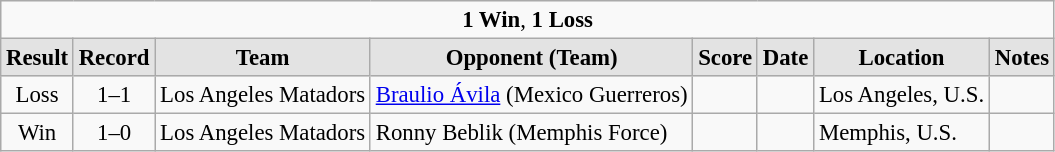<table class="wikitable" style="text-align:center; font-size:95%">
<tr>
<td style="text-align:center;" colspan=8><strong>1 Win</strong>, <strong>1 Loss</strong></td>
</tr>
<tr style="text-align:center; background:#e3e3e3;">
<td style="border-style:none none solid solid;"><strong>Result</strong></td>
<td style="border-style:none none solid solid;"><strong>Record</strong></td>
<td style="border-style:none none solid solid;"><strong>Team</strong></td>
<td style="border-style:none none solid solid;"><strong>Opponent (Team)</strong></td>
<td style="border-style:none none solid solid;"><strong>Score</strong></td>
<td style="border-style:none none solid solid;"><strong>Date</strong></td>
<td style="border-style:none none solid solid;"><strong>Location</strong></td>
<td style="border-style:none none style style;"><strong>Notes</strong></td>
</tr>
<tr align=center>
<td>Loss</td>
<td>1–1</td>
<td>Los Angeles Matadors</td>
<td align=left>  <a href='#'>Braulio Ávila</a> (Mexico Guerreros)</td>
<td></td>
<td></td>
<td align=left> Los Angeles, U.S.</td>
<td></td>
</tr>
<tr align=center>
<td>Win</td>
<td>1–0</td>
<td>Los Angeles Matadors</td>
<td align=left>  Ronny Beblik (Memphis Force)</td>
<td></td>
<td></td>
<td align=left> Memphis, U.S.</td>
<td></td>
</tr>
</table>
